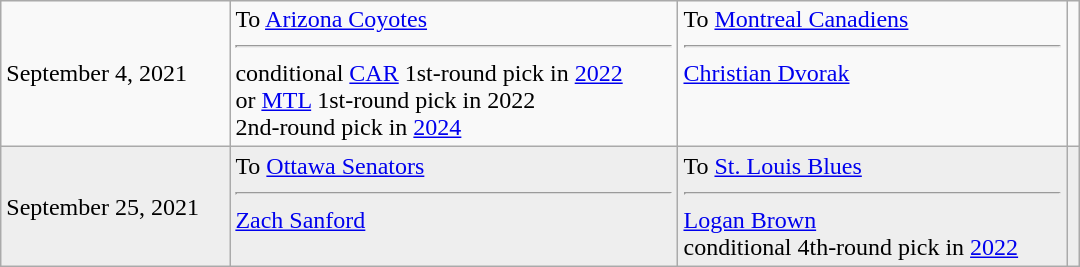<table cellspacing=0 class="wikitable" style="border:1px solid #999999; width:720px;">
<tr>
<td>September 4, 2021</td>
<td valign="top">To <a href='#'>Arizona Coyotes</a><hr><span>conditional</span> <a href='#'>CAR</a> 1st-round pick in <a href='#'>2022</a><br>or <a href='#'>MTL</a> 1st-round pick in 2022<br>2nd-round pick in <a href='#'>2024</a></td>
<td valign="top">To <a href='#'>Montreal Canadiens</a><hr><a href='#'>Christian Dvorak</a></td>
<td></td>
</tr>
<tr bgcolor="eeeeee">
<td>September 25, 2021</td>
<td valign="top">To <a href='#'>Ottawa Senators</a><hr><a href='#'>Zach Sanford</a></td>
<td valign="top">To <a href='#'>St. Louis Blues</a><hr><a href='#'>Logan Brown</a><br><span>conditional</span> 4th-round pick in <a href='#'>2022</a></td>
<td></td>
</tr>
</table>
